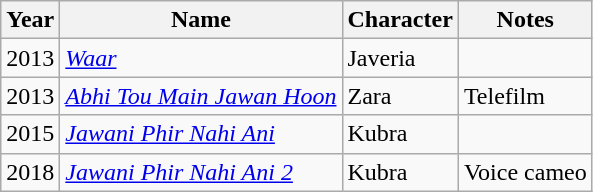<table class="wikitable sortable">
<tr>
<th>Year</th>
<th>Name</th>
<th>Character</th>
<th>Notes</th>
</tr>
<tr>
<td>2013</td>
<td><em><a href='#'>Waar</a></em></td>
<td>Javeria</td>
<td></td>
</tr>
<tr>
<td>2013</td>
<td><em><a href='#'>Abhi Tou Main Jawan Hoon</a></em></td>
<td>Zara</td>
<td>Telefilm</td>
</tr>
<tr>
<td>2015</td>
<td><em><a href='#'>Jawani Phir Nahi Ani</a></em></td>
<td>Kubra</td>
<td></td>
</tr>
<tr>
<td>2018</td>
<td><em><a href='#'>Jawani Phir Nahi Ani 2</a></em></td>
<td>Kubra</td>
<td>Voice cameo</td>
</tr>
</table>
